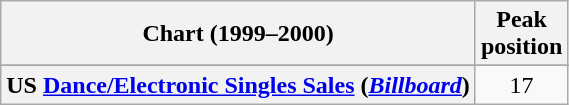<table class="wikitable sortable plainrowheaders">
<tr>
<th scope="col">Chart (1999–2000)</th>
<th scope="col">Peak<br>position</th>
</tr>
<tr>
</tr>
<tr>
</tr>
<tr>
</tr>
<tr>
</tr>
<tr>
</tr>
<tr>
</tr>
<tr>
</tr>
<tr>
<th scope="row">US <a href='#'>Dance/Electronic Singles Sales</a> (<em><a href='#'>Billboard</a></em>)</th>
<td align="center">17</td>
</tr>
</table>
